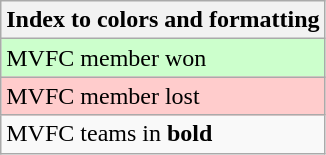<table class="wikitable">
<tr>
<th>Index to colors and formatting</th>
</tr>
<tr style="background:#cfc;">
<td>MVFC member won</td>
</tr>
<tr style="background:#fcc;">
<td>MVFC member lost</td>
</tr>
<tr>
<td>MVFC teams in <strong>bold</strong></td>
</tr>
</table>
